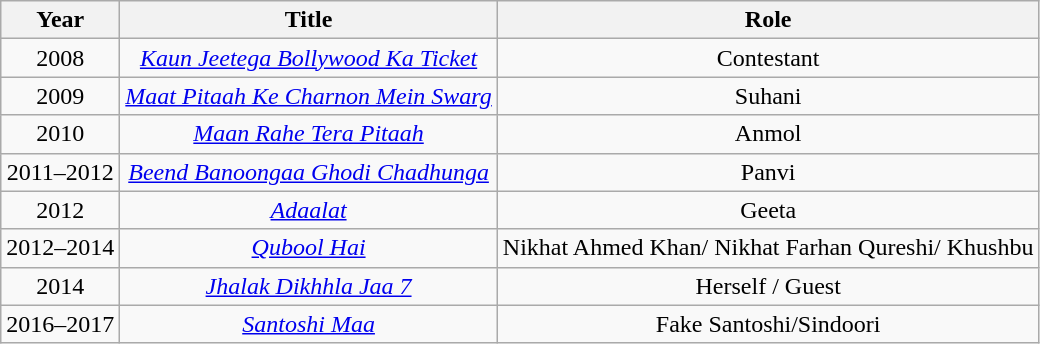<table class="wikitable" style="text-align:center;">
<tr>
<th>Year</th>
<th>Title</th>
<th>Role</th>
</tr>
<tr>
<td>2008</td>
<td><em><a href='#'>Kaun Jeetega Bollywood Ka Ticket</a></em></td>
<td>Contestant</td>
</tr>
<tr>
<td>2009</td>
<td><em><a href='#'>Maat Pitaah Ke Charnon Mein Swarg</a></em></td>
<td>Suhani</td>
</tr>
<tr>
<td>2010</td>
<td><em><a href='#'>Maan Rahe Tera Pitaah</a></em></td>
<td>Anmol</td>
</tr>
<tr>
<td>2011–2012</td>
<td><em><a href='#'>Beend Banoongaa Ghodi Chadhunga</a></em></td>
<td>Panvi</td>
</tr>
<tr>
<td>2012</td>
<td><em><a href='#'>Adaalat</a></em></td>
<td>Geeta</td>
</tr>
<tr>
<td>2012–2014</td>
<td><em><a href='#'>Qubool Hai</a></em></td>
<td>Nikhat Ahmed Khan/ Nikhat Farhan Qureshi/ Khushbu</td>
</tr>
<tr>
<td>2014</td>
<td><em><a href='#'>Jhalak Dikhhla Jaa 7</a></em></td>
<td>Herself / Guest</td>
</tr>
<tr>
<td>2016–2017</td>
<td><em><a href='#'>Santoshi Maa</a></em></td>
<td>Fake Santoshi/Sindoori</td>
</tr>
</table>
